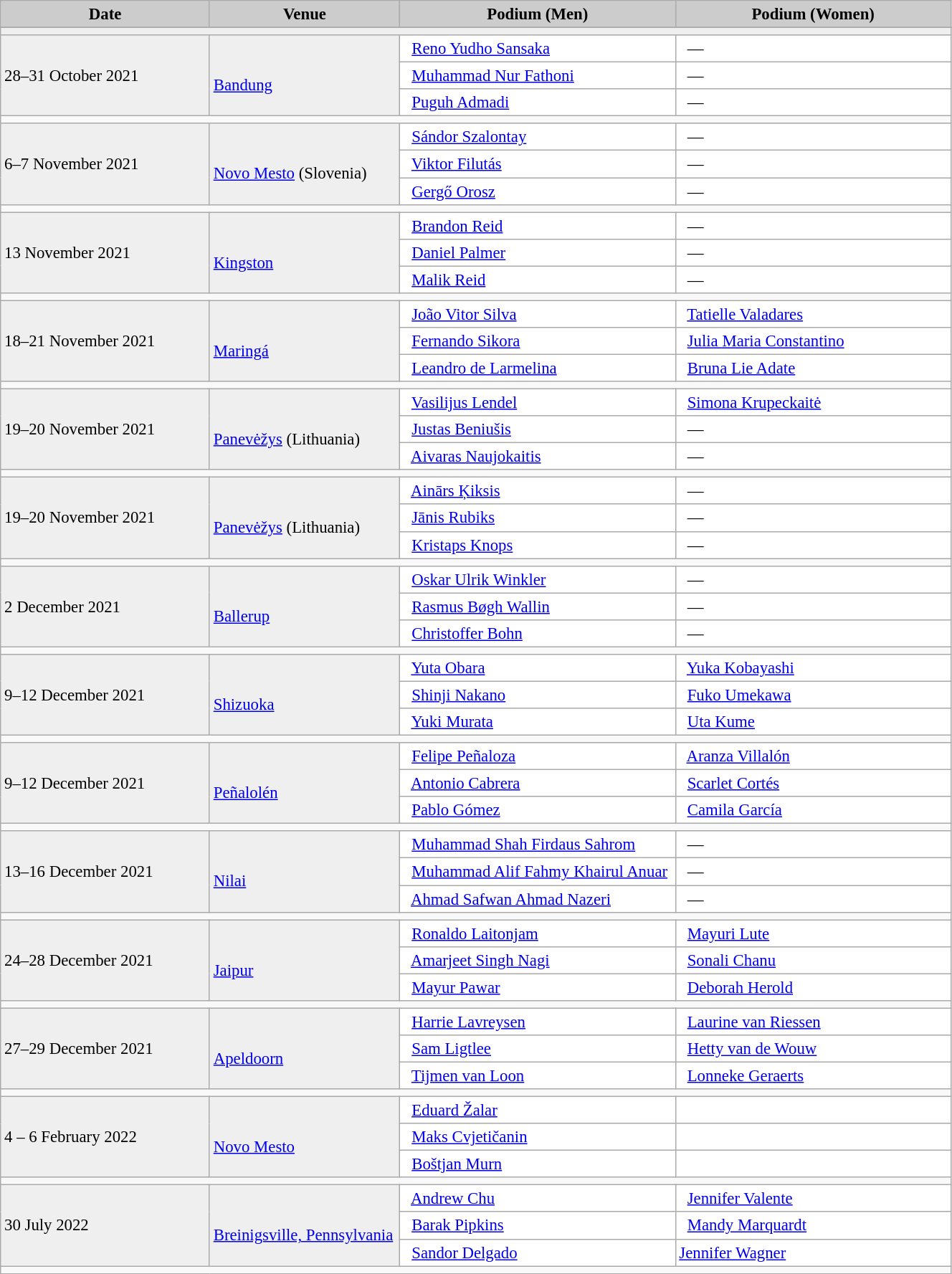<table class="wikitable" width=70% bgcolor="#f7f8ff" cellpadding="3" cellspacing="0" border="1" style="font-size: 95%; border: gray solid 1px; border-collapse: collapse;">
<tr bgcolor="#CCCCCC">
<td align="center"><strong>Date</strong></td>
<td width=20% align="center"><strong>Venue</strong></td>
<td width=29% align="center"><strong>Podium (Men)</strong></td>
<td width=29% align="center"><strong>Podium (Women)</strong></td>
</tr>
<tr bgcolor="#EFEFEF">
</tr>
<tr>
</tr>
<tr bgcolor="#EFEFEF">
<td colspan=4></td>
</tr>
<tr bgcolor="#EFEFEF">
<td rowspan=3>28–31 October 2021</td>
<td rowspan=3><br><a href='#'>Bandung</a></td>
<td bgcolor="#ffffff">   <a href='#'>Reno Yudho Sansaka</a></td>
<td bgcolor="#ffffff">   —</td>
</tr>
<tr>
<td bgcolor="#ffffff">   <a href='#'>Muhammad Nur Fathoni</a></td>
<td bgcolor="#ffffff">   —</td>
</tr>
<tr>
<td bgcolor="#ffffff">   <a href='#'>Puguh Admadi</a></td>
<td bgcolor="#ffffff">   —</td>
</tr>
<tr>
<td colspan=4></td>
</tr>
<tr bgcolor="#EFEFEF">
<td rowspan=3>6–7 November 2021</td>
<td rowspan=3><br><a href='#'>Novo Mesto</a> (Slovenia)</td>
<td bgcolor="#ffffff">   <a href='#'>Sándor Szalontay</a></td>
<td bgcolor="#ffffff">   —</td>
</tr>
<tr>
<td bgcolor="#ffffff">   <a href='#'>Viktor Filutás</a></td>
<td bgcolor="#ffffff">   —</td>
</tr>
<tr>
<td bgcolor="#ffffff">   <a href='#'>Gergő Orosz</a></td>
<td bgcolor="#ffffff">   —</td>
</tr>
<tr>
<td colspan=4></td>
</tr>
<tr bgcolor="#EFEFEF">
<td rowspan=3>13 November 2021</td>
<td rowspan=3><br><a href='#'>Kingston</a></td>
<td bgcolor="#ffffff">   <a href='#'>Brandon Reid</a></td>
<td bgcolor="#ffffff">   —</td>
</tr>
<tr>
<td bgcolor="#ffffff">   <a href='#'>Daniel Palmer</a></td>
<td bgcolor="#ffffff">   —</td>
</tr>
<tr>
<td bgcolor="#ffffff">   <a href='#'>Malik Reid</a></td>
<td bgcolor="#ffffff">   —</td>
</tr>
<tr>
<td colspan=4></td>
</tr>
<tr bgcolor="#EFEFEF">
<td rowspan=3>18–21 November 2021</td>
<td rowspan=3><br><a href='#'>Maringá</a></td>
<td bgcolor="#ffffff">   <a href='#'>João Vitor Silva</a></td>
<td bgcolor="#ffffff">   <a href='#'>Tatielle Valadares</a></td>
</tr>
<tr>
<td bgcolor="#ffffff">   <a href='#'>Fernando Sikora</a></td>
<td bgcolor="#ffffff">   <a href='#'>Julia Maria Constantino</a></td>
</tr>
<tr>
<td bgcolor="#ffffff">   <a href='#'>Leandro de Larmelina</a></td>
<td bgcolor="#ffffff">   <a href='#'>Bruna Lie Adate</a></td>
</tr>
<tr>
<td colspan=4></td>
</tr>
<tr bgcolor="#EFEFEF">
<td rowspan=3>19–20 November 2021</td>
<td rowspan=3><br><a href='#'>Panevėžys</a> (Lithuania)</td>
<td bgcolor="#ffffff">   <a href='#'>Vasilijus Lendel</a></td>
<td bgcolor="#ffffff">   <a href='#'>Simona Krupeckaitė</a></td>
</tr>
<tr>
<td bgcolor="#ffffff">   <a href='#'>Justas Beniušis</a></td>
<td bgcolor="#ffffff">   —</td>
</tr>
<tr>
<td bgcolor="#ffffff">   <a href='#'>Aivaras Naujokaitis</a></td>
<td bgcolor="#ffffff">   —</td>
</tr>
<tr>
<td colspan=4></td>
</tr>
<tr bgcolor="#EFEFEF">
<td rowspan=3>19–20 November 2021</td>
<td rowspan=3><br><a href='#'>Panevėžys</a> (Lithuania)</td>
<td bgcolor="#ffffff">   <a href='#'>Ainārs Ķiksis</a></td>
<td bgcolor="#ffffff">   —</td>
</tr>
<tr>
<td bgcolor="#ffffff">   <a href='#'>Jānis Rubiks</a></td>
<td bgcolor="#ffffff">   —</td>
</tr>
<tr>
<td bgcolor="#ffffff">   <a href='#'>Kristaps Knops</a></td>
<td bgcolor="#ffffff">   —</td>
</tr>
<tr>
<td colspan=4></td>
</tr>
<tr bgcolor="#EFEFEF">
<td rowspan=3>2 December 2021</td>
<td rowspan=3><br><a href='#'>Ballerup</a></td>
<td bgcolor="#ffffff">   <a href='#'>Oskar Ulrik Winkler</a></td>
<td bgcolor="#ffffff">   —</td>
</tr>
<tr>
<td bgcolor="#ffffff">   <a href='#'>Rasmus Bøgh Wallin</a></td>
<td bgcolor="#ffffff">   —</td>
</tr>
<tr>
<td bgcolor="#ffffff">   <a href='#'>Christoffer Bohn</a></td>
<td bgcolor="#ffffff">   —</td>
</tr>
<tr>
<td colspan=4></td>
</tr>
<tr bgcolor="#EFEFEF">
<td rowspan=3>9–12 December 2021</td>
<td rowspan=3><br><a href='#'>Shizuoka</a></td>
<td bgcolor="#ffffff">   <a href='#'>Yuta Obara</a></td>
<td bgcolor="#ffffff">   <a href='#'>Yuka Kobayashi</a></td>
</tr>
<tr>
<td bgcolor="#ffffff">   <a href='#'>Shinji Nakano</a></td>
<td bgcolor="#ffffff">   <a href='#'>Fuko Umekawa</a></td>
</tr>
<tr>
<td bgcolor="#ffffff">   <a href='#'>Yuki Murata</a></td>
<td bgcolor="#ffffff">   <a href='#'>Uta Kume</a></td>
</tr>
<tr>
<td colspan=4></td>
</tr>
<tr bgcolor="#EFEFEF">
<td rowspan=3>9–12 December 2021</td>
<td rowspan=3><br><a href='#'>Peñalolén</a></td>
<td bgcolor="#ffffff">   <a href='#'>Felipe Peñaloza</a></td>
<td bgcolor="#ffffff">   <a href='#'>Aranza Villalón</a></td>
</tr>
<tr>
<td bgcolor="#ffffff">   <a href='#'>Antonio Cabrera</a></td>
<td bgcolor="#ffffff">   <a href='#'>Scarlet Cortés</a></td>
</tr>
<tr>
<td bgcolor="#ffffff">   <a href='#'>Pablo Gómez</a></td>
<td bgcolor="#ffffff">   <a href='#'>Camila García</a></td>
</tr>
<tr>
<td colspan=4></td>
</tr>
<tr bgcolor="#EFEFEF">
<td rowspan=3>13–16 December 2021</td>
<td rowspan=3><br><a href='#'>Nilai</a></td>
<td bgcolor="#ffffff">   <a href='#'>Muhammad Shah Firdaus Sahrom</a></td>
<td bgcolor="#ffffff">   —</td>
</tr>
<tr>
<td bgcolor="#ffffff">   <a href='#'>Muhammad Alif Fahmy Khairul Anuar</a></td>
<td bgcolor="#ffffff">   —</td>
</tr>
<tr>
<td bgcolor="#ffffff">   <a href='#'>Ahmad Safwan Ahmad Nazeri</a></td>
<td bgcolor="#ffffff">   —</td>
</tr>
<tr>
<td colspan=4></td>
</tr>
<tr bgcolor="#EFEFEF">
<td rowspan=3>24–28 December 2021</td>
<td rowspan=3><br><a href='#'>Jaipur</a></td>
<td bgcolor="#ffffff">   <a href='#'>Ronaldo Laitonjam</a></td>
<td bgcolor="#ffffff">   <a href='#'>Mayuri Lute</a></td>
</tr>
<tr>
<td bgcolor="#ffffff">   <a href='#'>Amarjeet Singh Nagi</a></td>
<td bgcolor="#ffffff">   <a href='#'>Sonali Chanu</a></td>
</tr>
<tr>
<td bgcolor="#ffffff">   <a href='#'>Mayur Pawar</a></td>
<td bgcolor="#ffffff">   <a href='#'>Deborah Herold</a></td>
</tr>
<tr>
<td colspan=4></td>
</tr>
<tr bgcolor="#EFEFEF">
<td rowspan=3>27–29 December 2021</td>
<td rowspan=3><br><a href='#'>Apeldoorn</a></td>
<td bgcolor="#ffffff">   <a href='#'>Harrie Lavreysen</a></td>
<td bgcolor="#ffffff">   <a href='#'>Laurine van Riessen</a></td>
</tr>
<tr>
<td bgcolor="#ffffff">   <a href='#'>Sam Ligtlee</a></td>
<td bgcolor="#ffffff">   <a href='#'>Hetty van de Wouw</a></td>
</tr>
<tr>
<td bgcolor="#ffffff">   <a href='#'>Tijmen van Loon</a></td>
<td bgcolor="#ffffff">   <a href='#'>Lonneke Geraerts</a></td>
</tr>
<tr>
<td colspan=4></td>
</tr>
<tr bgcolor="#EFEFEF">
<td rowspan=3>4 – 6 February 2022</td>
<td rowspan=3><br><a href='#'>Novo Mesto</a></td>
<td bgcolor="#ffffff">   <a href='#'>Eduard Žalar</a></td>
<td bgcolor="#ffffff">   <a href='#'></a></td>
</tr>
<tr>
<td bgcolor="#ffffff">   <a href='#'>Maks Cvjetičanin</a></td>
<td bgcolor="#ffffff">   <a href='#'></a></td>
</tr>
<tr>
<td bgcolor="#ffffff">   <a href='#'>Boštjan Murn</a></td>
<td bgcolor="#ffffff">   <a href='#'></a></td>
</tr>
<tr>
<td colspan=4></td>
</tr>
<tr bgcolor="#EFEFEF">
<td rowspan="3">30 July 2022</td>
<td rowspan="3"><br><a href='#'>Breinigsville, Pennsylvania</a></td>
<td bgcolor="#ffffff">   <a href='#'>Andrew Chu</a></td>
<td bgcolor="#ffffff">   <a href='#'>Jennifer Valente</a></td>
</tr>
<tr>
<td bgcolor="#ffffff">   <a href='#'>Barak Pipkins</a></td>
<td bgcolor="#ffffff">   <a href='#'>Mandy Marquardt</a></td>
</tr>
<tr>
<td bgcolor="#ffffff">   <a href='#'>Sandor Delgado</a></td>
<td bgcolor="#ffffff">  <a href='#'>Jennifer Wagner</a></td>
</tr>
<tr>
<td colspan=4></td>
</tr>
</table>
